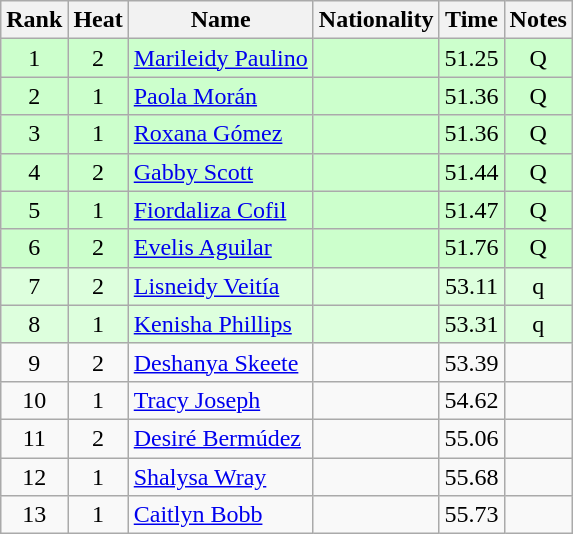<table class="wikitable sortable" style="text-align:center">
<tr>
<th>Rank</th>
<th>Heat</th>
<th>Name</th>
<th>Nationality</th>
<th>Time</th>
<th>Notes</th>
</tr>
<tr bgcolor=ccffcc>
<td>1</td>
<td>2</td>
<td align=left><a href='#'>Marileidy Paulino</a></td>
<td align=left></td>
<td>51.25</td>
<td>Q</td>
</tr>
<tr bgcolor=ccffcc>
<td>2</td>
<td>1</td>
<td align=left><a href='#'>Paola Morán</a></td>
<td align=left></td>
<td>51.36</td>
<td>Q</td>
</tr>
<tr bgcolor=ccffcc>
<td>3</td>
<td>1</td>
<td align=left><a href='#'>Roxana Gómez</a></td>
<td align=left></td>
<td>51.36</td>
<td>Q</td>
</tr>
<tr bgcolor=ccffcc>
<td>4</td>
<td>2</td>
<td align=left><a href='#'>Gabby Scott</a></td>
<td align=left></td>
<td>51.44</td>
<td>Q</td>
</tr>
<tr bgcolor=ccffcc>
<td>5</td>
<td>1</td>
<td align=left><a href='#'>Fiordaliza Cofil</a></td>
<td align=left></td>
<td>51.47</td>
<td>Q</td>
</tr>
<tr bgcolor=ccffcc>
<td>6</td>
<td>2</td>
<td align=left><a href='#'>Evelis Aguilar</a></td>
<td align=left></td>
<td>51.76</td>
<td>Q</td>
</tr>
<tr bgcolor=ddffdd>
<td>7</td>
<td>2</td>
<td align=left><a href='#'>Lisneidy Veitía</a></td>
<td align=left></td>
<td>53.11</td>
<td>q</td>
</tr>
<tr bgcolor=ddffdd>
<td>8</td>
<td>1</td>
<td align=left><a href='#'>Kenisha Phillips</a></td>
<td align=left></td>
<td>53.31</td>
<td>q</td>
</tr>
<tr>
<td>9</td>
<td>2</td>
<td align=left><a href='#'>Deshanya Skeete</a></td>
<td align=left></td>
<td>53.39</td>
<td></td>
</tr>
<tr>
<td>10</td>
<td>1</td>
<td align=left><a href='#'>Tracy Joseph</a></td>
<td align=left></td>
<td>54.62</td>
<td></td>
</tr>
<tr>
<td>11</td>
<td>2</td>
<td align=left><a href='#'>Desiré Bermúdez</a></td>
<td align=left></td>
<td>55.06</td>
<td></td>
</tr>
<tr>
<td>12</td>
<td>1</td>
<td align=left><a href='#'>Shalysa Wray</a></td>
<td align=left></td>
<td>55.68</td>
<td></td>
</tr>
<tr>
<td>13</td>
<td>1</td>
<td align=left><a href='#'>Caitlyn Bobb</a></td>
<td align=left></td>
<td>55.73</td>
<td></td>
</tr>
</table>
